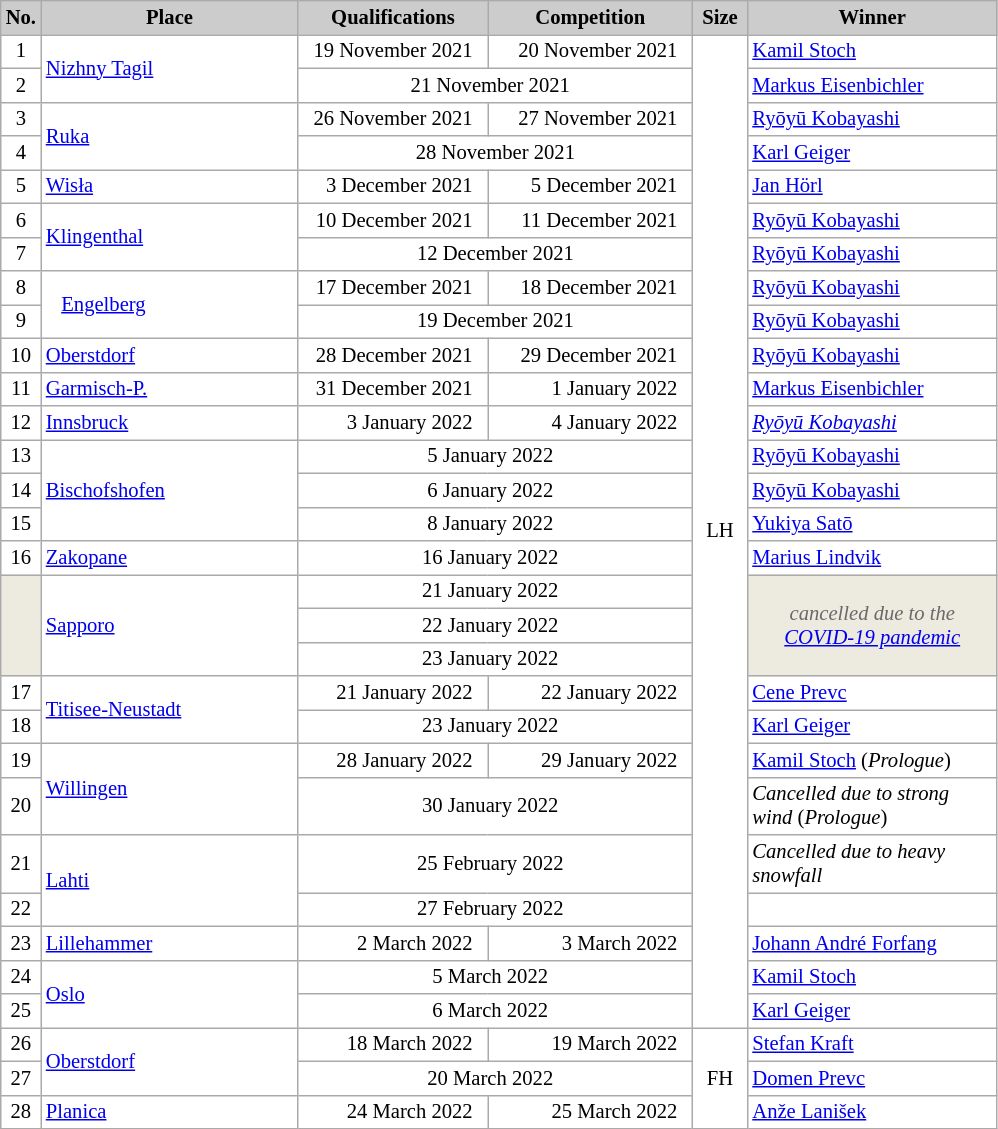<table class="wikitable plainrowheaders" style="background:#fff; font-size:86%; line-height:16px; border:grey solid 1px; border-collapse:collapse;">
<tr style="background:#ccc; text-align:center;">
<th style="background-color: #ccc;" width=20>No.</th>
<th style="background-color: #ccc;" width=165>Place</th>
<th style="background-color: #ccc;" width=120>Qualifications</th>
<th style="background-color: #ccc;" width=130>Competition</th>
<th style="background-color: #ccc;" width=30>Size</th>
<th style="background-color: #ccc;" width=160>Winner</th>
</tr>
<tr>
<td align=center>1</td>
<td rowspan="2"> <a href='#'>Nizhny Tagil</a></td>
<td align=right>19 November 2021  </td>
<td align=right>20 November 2021  </td>
<td rowspan="28" align=center>LH</td>
<td> <a href='#'>Kamil Stoch</a></td>
</tr>
<tr>
<td align=center>2</td>
<td align=center colspan=2>21 November 2021  </td>
<td> <a href='#'>Markus Eisenbichler</a></td>
</tr>
<tr>
<td align=center>3</td>
<td rowspan="2"> <a href='#'>Ruka</a></td>
<td align=right>26 November 2021  </td>
<td align=right>27 November 2021  </td>
<td> <a href='#'>Ryōyū Kobayashi</a></td>
</tr>
<tr>
<td align=center>4</td>
<td colspan=2 align=center>28 November 2021</td>
<td> <a href='#'>Karl Geiger</a></td>
</tr>
<tr>
<td align=center>5</td>
<td> <a href='#'>Wisła</a></td>
<td align=right>3 December 2021  </td>
<td align=right>5 December 2021  </td>
<td> <a href='#'>Jan Hörl</a></td>
</tr>
<tr>
<td align=center>6</td>
<td rowspan="2"> <a href='#'>Klingenthal</a></td>
<td align=right>10 December 2021  </td>
<td align=right>11 December 2021  </td>
<td> <a href='#'>Ryōyū Kobayashi</a></td>
</tr>
<tr>
<td align=center>7</td>
<td colspan=2 align=center>12 December 2021</td>
<td> <a href='#'>Ryōyū Kobayashi</a></td>
</tr>
<tr>
<td align=center>8</td>
<td rowspan="2">   <a href='#'>Engelberg</a></td>
<td align=right>17 December 2021  </td>
<td align=right>18 December 2021  </td>
<td> <a href='#'>Ryōyū Kobayashi</a></td>
</tr>
<tr>
<td align=center>9</td>
<td colspan=2 align=center>19 December 2021</td>
<td> <a href='#'>Ryōyū Kobayashi</a></td>
</tr>
<tr>
<td align=center>10</td>
<td> <a href='#'>Oberstdorf</a></td>
<td align=right>28 December 2021  </td>
<td align=right>29 December 2021  </td>
<td> <a href='#'>Ryōyū Kobayashi</a></td>
</tr>
<tr>
<td align=center>11</td>
<td> <a href='#'>Garmisch-P.</a></td>
<td align=right>31 December 2021  </td>
<td align=right>1 January 2022  </td>
<td> <a href='#'>Markus Eisenbichler</a></td>
</tr>
<tr>
<td align=center>12</td>
<td> <a href='#'>Innsbruck</a></td>
<td align=right>3 January 2022  </td>
<td align=right>4 January 2022  </td>
<td> <em><a href='#'>Ryōyū Kobayashi</a></em></td>
</tr>
<tr>
<td align=center>13</td>
<td rowspan=3> <a href='#'>Bischofshofen</a></td>
<td colspan=2 align=center>5 January 2022  </td>
<td> <a href='#'>Ryōyū Kobayashi</a></td>
</tr>
<tr>
<td align=center>14</td>
<td colspan=2 align=center>6 January 2022  </td>
<td> <a href='#'>Ryōyū Kobayashi</a></td>
</tr>
<tr>
<td align=center>15</td>
<td colspan=2 align=center>8 January 2022  </td>
<td> <a href='#'>Yukiya Satō</a></td>
</tr>
<tr>
<td align=center>16</td>
<td> <a href='#'>Zakopane</a></td>
<td colspan=2 align=center>16 January 2022  </td>
<td> <a href='#'>Marius Lindvik</a></td>
</tr>
<tr>
<td rowspan=3 align="center" bgcolor="EDEAE0"></td>
<td rowspan=3> <a href='#'>Sapporo</a></td>
<td colspan=2 align=center>21 January 2022  </td>
<td align="center" rowspan="3" bgcolor="EDEAE0" style=color:#696969><em>cancelled due to the<br><a href='#'>COVID-19 pandemic</a></em></td>
</tr>
<tr>
<td colspan=2 align=center>22 January 2022  </td>
</tr>
<tr>
<td colspan=2 align=center>23 January 2022  </td>
</tr>
<tr>
<td align=center>17</td>
<td rowspan=2> <a href='#'>Titisee-Neustadt</a></td>
<td align=right>21 January 2022  </td>
<td align=right>22 January 2022  </td>
<td> <a href='#'>Cene Prevc</a></td>
</tr>
<tr>
<td align=center>18</td>
<td colspan=2 align=center>23 January 2022  </td>
<td> <a href='#'>Karl Geiger</a></td>
</tr>
<tr>
<td align=center>19</td>
<td rowspan=2> <a href='#'>Willingen</a></td>
<td align=right>28 January 2022  </td>
<td align=right>29 January 2022  </td>
<td> <a href='#'>Kamil Stoch</a> (<em>Prologue</em>)</td>
</tr>
<tr>
<td align=center>20</td>
<td colspan=2 align=center>30 January 2022  </td>
<td><em>Cancelled due to strong wind</em> (<em>Prologue</em>)</td>
</tr>
<tr>
<td align=center>21</td>
<td rowspan=2> <a href='#'>Lahti</a></td>
<td colspan=2 align=center>25 February 2022  </td>
<td><em>Cancelled due to heavy snowfall</em></td>
</tr>
<tr>
<td align=center>22</td>
<td colspan=2 align=center>27 February 2022  </td>
<td></td>
</tr>
<tr>
<td align=center>23</td>
<td> <a href='#'>Lillehammer</a></td>
<td align=right>2 March 2022  </td>
<td align=right>3 March 2022  </td>
<td> <a href='#'>Johann André Forfang</a></td>
</tr>
<tr>
<td align=center>24</td>
<td rowspan=2> <a href='#'>Oslo</a></td>
<td colspan=2 align=center>5 March 2022  </td>
<td> <a href='#'>Kamil Stoch</a></td>
</tr>
<tr>
<td align=center>25</td>
<td colspan=2 align=center>6 March 2022  </td>
<td> <a href='#'>Karl Geiger</a></td>
</tr>
<tr>
<td align=center>26</td>
<td rowspan=2> <a href='#'>Oberstdorf</a></td>
<td align=right>18 March 2022  </td>
<td align=right>19 March 2022  </td>
<td rowspan=3 align=center>FH</td>
<td> <a href='#'>Stefan Kraft</a></td>
</tr>
<tr>
<td align=center>27</td>
<td colspan=2 align=center>20 March 2022  </td>
<td> <a href='#'>Domen Prevc</a></td>
</tr>
<tr>
<td align=center>28</td>
<td> <a href='#'>Planica</a></td>
<td align=right>24 March 2022  </td>
<td align=right>25 March 2022  </td>
<td> <a href='#'>Anže Lanišek</a></td>
</tr>
</table>
